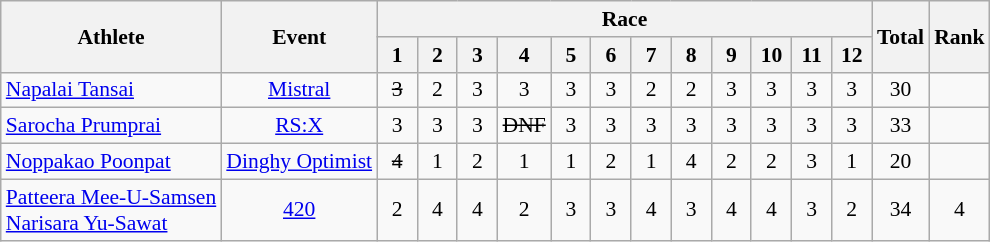<table class="wikitable" style="font-size:90%; text-align:center">
<tr>
<th rowspan="2">Athlete</th>
<th rowspan="2">Event</th>
<th colspan="12">Race</th>
<th rowspan="2">Total</th>
<th rowspan="2">Rank</th>
</tr>
<tr>
<th width=20>1</th>
<th width=20>2</th>
<th width=20>3</th>
<th width=20>4</th>
<th width=20>5</th>
<th width=20>6</th>
<th width=20>7</th>
<th width=20>8</th>
<th width=20>9</th>
<th width=20>10</th>
<th width=20>11</th>
<th width=20>12</th>
</tr>
<tr>
<td align="left"><a href='#'>Napalai Tansai</a></td>
<td><a href='#'>Mistral</a></td>
<td><s>3</s></td>
<td>2</td>
<td>3</td>
<td>3</td>
<td>3</td>
<td>3</td>
<td>2</td>
<td>2</td>
<td>3</td>
<td>3</td>
<td>3</td>
<td>3</td>
<td>30</td>
<td></td>
</tr>
<tr>
<td align="left"><a href='#'>Sarocha Prumprai</a></td>
<td><a href='#'>RS:X</a></td>
<td>3</td>
<td>3</td>
<td>3</td>
<td><s>DNF</s></td>
<td>3</td>
<td>3</td>
<td>3</td>
<td>3</td>
<td>3</td>
<td>3</td>
<td>3</td>
<td>3</td>
<td>33</td>
<td></td>
</tr>
<tr>
<td align="left"><a href='#'>Noppakao Poonpat</a></td>
<td><a href='#'>Dinghy Optimist</a></td>
<td><s>4</s></td>
<td>1</td>
<td>2</td>
<td>1</td>
<td>1</td>
<td>2</td>
<td>1</td>
<td>4</td>
<td>2</td>
<td>2</td>
<td>3</td>
<td>1</td>
<td>20</td>
<td></td>
</tr>
<tr>
<td align="left"><a href='#'>Patteera Mee-U-Samsen</a><br><a href='#'>Narisara Yu-Sawat</a></td>
<td><a href='#'>420</a></td>
<td>2</td>
<td>4</td>
<td>4</td>
<td>2</td>
<td>3</td>
<td>3</td>
<td>4</td>
<td>3</td>
<td>4</td>
<td>4</td>
<td>3</td>
<td>2</td>
<td>34</td>
<td>4</td>
</tr>
</table>
